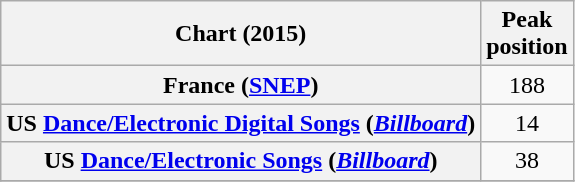<table class="wikitable sortable plainrowheaders" style="text-align:center">
<tr>
<th>Chart (2015)</th>
<th>Peak<br>position</th>
</tr>
<tr>
<th scope="row">France (<a href='#'>SNEP</a>)</th>
<td>188</td>
</tr>
<tr>
<th scope="row">US <a href='#'>Dance/Electronic Digital Songs</a> (<em><a href='#'>Billboard</a></em>)</th>
<td>14</td>
</tr>
<tr>
<th scope="row">US <a href='#'>Dance/Electronic Songs</a> (<em><a href='#'>Billboard</a></em>)</th>
<td>38</td>
</tr>
<tr>
</tr>
</table>
